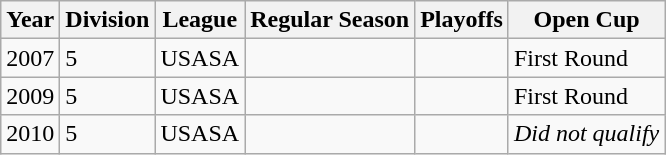<table class="wikitable">
<tr>
<th>Year</th>
<th>Division</th>
<th>League</th>
<th>Regular Season</th>
<th>Playoffs</th>
<th>Open Cup</th>
</tr>
<tr>
<td>2007</td>
<td>5</td>
<td>USASA</td>
<td></td>
<td></td>
<td>First Round</td>
</tr>
<tr>
<td>2009</td>
<td>5</td>
<td>USASA</td>
<td></td>
<td></td>
<td>First Round</td>
</tr>
<tr>
<td>2010</td>
<td>5</td>
<td>USASA</td>
<td></td>
<td></td>
<td><em>Did not qualify</em></td>
</tr>
</table>
